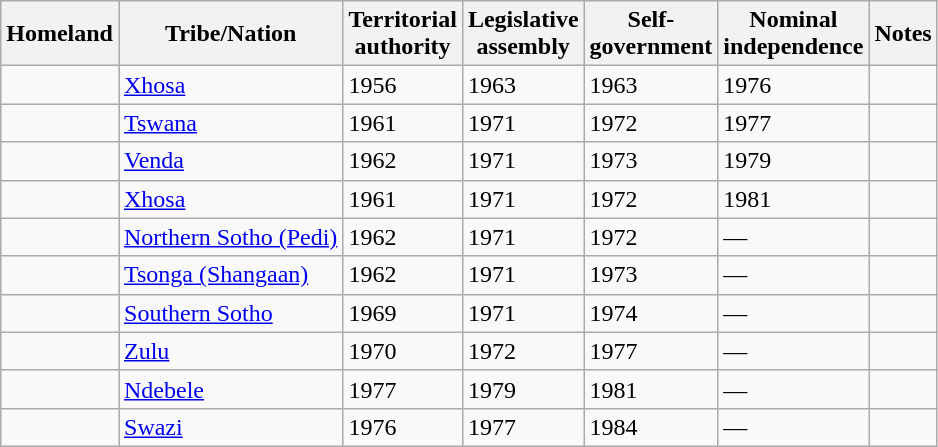<table class="wikitable sortable">
<tr>
<th>Homeland</th>
<th>Tribe/Nation</th>
<th>Territorial<br>authority</th>
<th>Legislative<br>assembly</th>
<th>Self-<br>government</th>
<th>Nominal<br>independence</th>
<th>Notes</th>
</tr>
<tr>
<td></td>
<td><a href='#'>Xhosa</a></td>
<td>1956</td>
<td>1963</td>
<td>1963</td>
<td>1976</td>
<td></td>
</tr>
<tr>
<td></td>
<td><a href='#'>Tswana</a></td>
<td>1961</td>
<td>1971</td>
<td>1972</td>
<td>1977</td>
<td></td>
</tr>
<tr>
<td></td>
<td><a href='#'>Venda</a></td>
<td>1962</td>
<td>1971</td>
<td>1973</td>
<td>1979</td>
<td></td>
</tr>
<tr>
<td></td>
<td><a href='#'>Xhosa</a></td>
<td>1961</td>
<td>1971</td>
<td>1972</td>
<td>1981</td>
<td></td>
</tr>
<tr>
<td></td>
<td><a href='#'>Northern Sotho (Pedi)</a></td>
<td>1962</td>
<td>1971</td>
<td>1972</td>
<td>—</td>
<td></td>
</tr>
<tr>
<td></td>
<td><a href='#'>Tsonga (Shangaan)</a></td>
<td>1962</td>
<td>1971</td>
<td>1973</td>
<td>—</td>
<td></td>
</tr>
<tr>
<td></td>
<td><a href='#'>Southern Sotho</a></td>
<td>1969</td>
<td>1971</td>
<td>1974</td>
<td>—</td>
<td></td>
</tr>
<tr>
<td></td>
<td><a href='#'>Zulu</a></td>
<td>1970</td>
<td>1972</td>
<td>1977</td>
<td>—</td>
<td></td>
</tr>
<tr>
<td></td>
<td><a href='#'>Ndebele</a></td>
<td>1977</td>
<td>1979</td>
<td>1981</td>
<td>—</td>
<td></td>
</tr>
<tr>
<td></td>
<td><a href='#'>Swazi</a></td>
<td>1976</td>
<td>1977</td>
<td>1984</td>
<td>—</td>
<td></td>
</tr>
</table>
